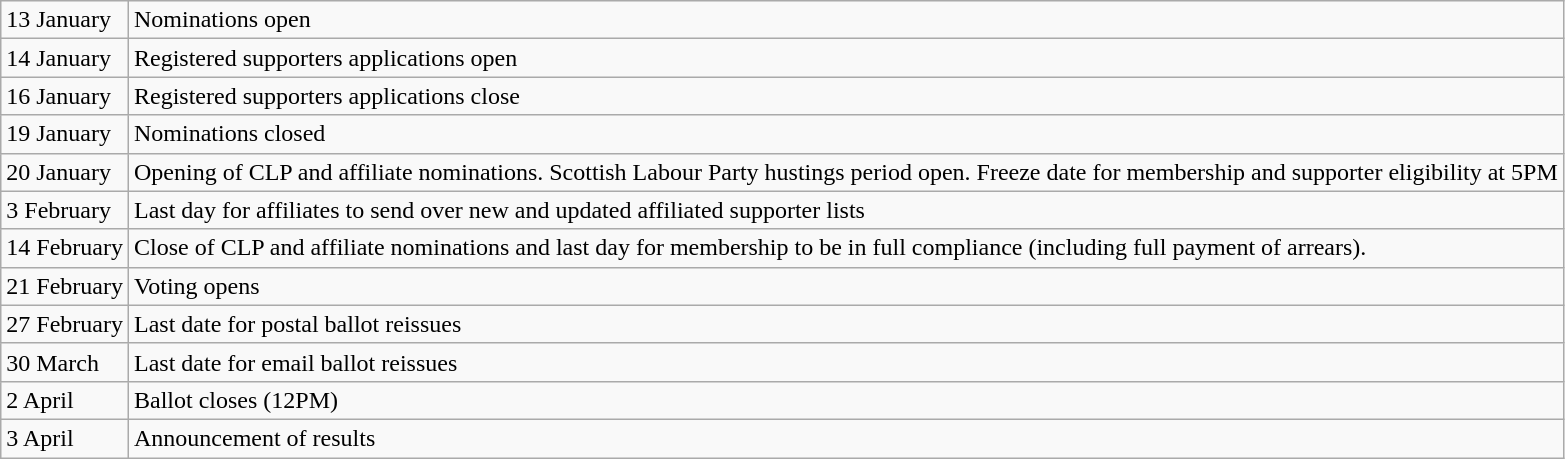<table class="wikitable">
<tr>
<td>13 January</td>
<td>Nominations open</td>
</tr>
<tr>
<td>14 January</td>
<td>Registered supporters applications open</td>
</tr>
<tr>
<td>16 January</td>
<td>Registered supporters applications close</td>
</tr>
<tr>
<td>19 January</td>
<td>Nominations closed</td>
</tr>
<tr>
<td>20 January</td>
<td>Opening of CLP and affiliate nominations. Scottish Labour Party hustings period open. Freeze date for membership and supporter eligibility at 5PM</td>
</tr>
<tr>
<td>3 February</td>
<td>Last day for affiliates to send over new and updated affiliated supporter lists</td>
</tr>
<tr>
<td>14 February</td>
<td>Close of CLP and affiliate nominations and last day for membership to be in full compliance (including full payment of arrears).</td>
</tr>
<tr>
<td>21 February</td>
<td>Voting opens</td>
</tr>
<tr>
<td>27 February</td>
<td>Last date for postal ballot reissues</td>
</tr>
<tr>
<td>30 March</td>
<td>Last date for email ballot reissues</td>
</tr>
<tr>
<td>2 April</td>
<td>Ballot closes (12PM)</td>
</tr>
<tr>
<td>3 April</td>
<td>Announcement of results</td>
</tr>
</table>
